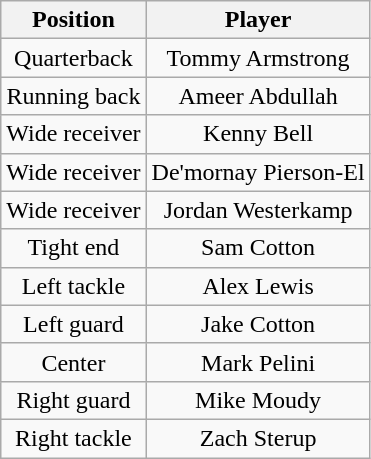<table class="wikitable" style="text-align: center;">
<tr>
<th>Position</th>
<th>Player</th>
</tr>
<tr>
<td>Quarterback</td>
<td>Tommy Armstrong</td>
</tr>
<tr>
<td>Running back</td>
<td>Ameer Abdullah</td>
</tr>
<tr>
<td>Wide receiver</td>
<td>Kenny Bell</td>
</tr>
<tr>
<td>Wide receiver</td>
<td>De'mornay Pierson-El</td>
</tr>
<tr>
<td>Wide receiver</td>
<td>Jordan Westerkamp</td>
</tr>
<tr>
<td>Tight end</td>
<td>Sam Cotton</td>
</tr>
<tr>
<td>Left tackle</td>
<td>Alex Lewis</td>
</tr>
<tr>
<td>Left guard</td>
<td>Jake Cotton</td>
</tr>
<tr>
<td>Center</td>
<td>Mark Pelini</td>
</tr>
<tr>
<td>Right guard</td>
<td>Mike Moudy</td>
</tr>
<tr>
<td>Right tackle</td>
<td>Zach Sterup</td>
</tr>
</table>
